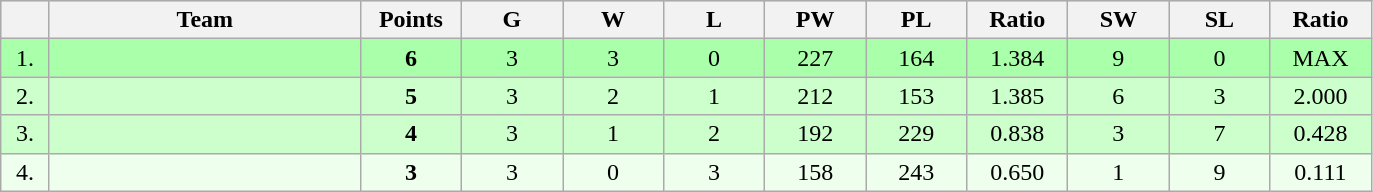<table class=wikitable style="text-align:center">
<tr style="background: #DCDCDC">
<th width="25"></th>
<th width="200">Team</th>
<th width="60">Points</th>
<th width="60">G</th>
<th width="60">W</th>
<th width="60">L</th>
<th width="60">PW</th>
<th width="60">PL</th>
<th width="60">Ratio</th>
<th width="60">SW</th>
<th width="60">SL</th>
<th width="60">Ratio</th>
</tr>
<tr style="background: #AAFFAA">
<td>1.</td>
<td align=left></td>
<td><strong>6</strong></td>
<td>3</td>
<td>3</td>
<td>0</td>
<td>227</td>
<td>164</td>
<td>1.384</td>
<td>9</td>
<td>0</td>
<td>MAX</td>
</tr>
<tr style="background: #CCFFCC">
<td>2.</td>
<td align=left></td>
<td><strong>5</strong></td>
<td>3</td>
<td>2</td>
<td>1</td>
<td>212</td>
<td>153</td>
<td>1.385</td>
<td>6</td>
<td>3</td>
<td>2.000</td>
</tr>
<tr style="background: #CCFFCC">
<td>3.</td>
<td align=left></td>
<td><strong>4</strong></td>
<td>3</td>
<td>1</td>
<td>2</td>
<td>192</td>
<td>229</td>
<td>0.838</td>
<td>3</td>
<td>7</td>
<td>0.428</td>
</tr>
<tr style="background: #EEFFEE">
<td>4.</td>
<td align=left></td>
<td><strong>3</strong></td>
<td>3</td>
<td>0</td>
<td>3</td>
<td>158</td>
<td>243</td>
<td>0.650</td>
<td>1</td>
<td>9</td>
<td>0.111</td>
</tr>
</table>
